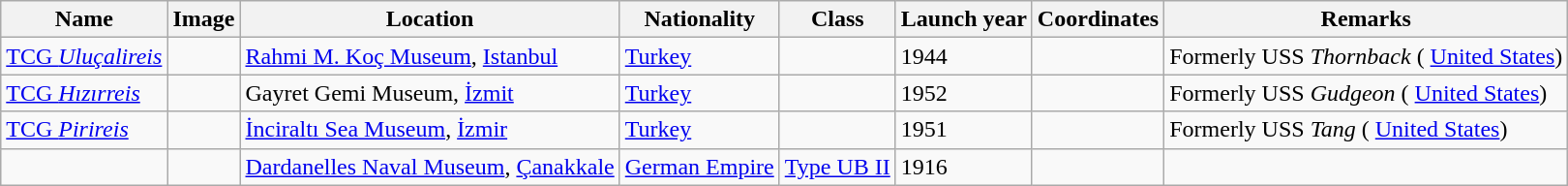<table class="wikitable sortable">
<tr>
<th>Name</th>
<th>Image</th>
<th>Location</th>
<th>Nationality</th>
<th>Class</th>
<th>Launch year</th>
<th>Coordinates</th>
<th>Remarks</th>
</tr>
<tr>
<td><a href='#'>TCG <em>Uluçalireis</em></a></td>
<td></td>
<td><a href='#'>Rahmi M. Koç Museum</a>, <a href='#'>Istanbul</a></td>
<td> <a href='#'>Turkey</a></td>
<td></td>
<td>1944</td>
<td></td>
<td>Formerly USS <em>Thornback</em> ( <a href='#'>United States</a>)</td>
</tr>
<tr>
<td><a href='#'>TCG <em>Hızırreis</em></a></td>
<td></td>
<td>Gayret Gemi Museum, <a href='#'>İzmit</a></td>
<td> <a href='#'>Turkey</a></td>
<td></td>
<td>1952</td>
<td></td>
<td>Formerly USS <em>Gudgeon</em> ( <a href='#'>United States</a>)</td>
</tr>
<tr>
<td><a href='#'>TCG <em>Pirireis</em></a></td>
<td></td>
<td><a href='#'>İnciraltı Sea Museum</a>, <a href='#'>İzmir</a></td>
<td> <a href='#'>Turkey</a></td>
<td></td>
<td>1951</td>
<td></td>
<td>Formerly USS <em>Tang</em> ( <a href='#'>United States</a>)</td>
</tr>
<tr>
<td></td>
<td></td>
<td><a href='#'>Dardanelles Naval Museum</a>, <a href='#'>Çanakkale</a></td>
<td> <a href='#'>German Empire</a></td>
<td><a href='#'>Type UB II</a></td>
<td>1916</td>
<td></td>
<td></td>
</tr>
</table>
